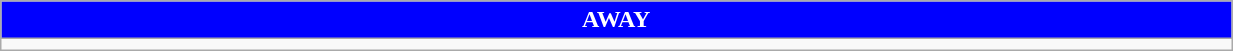<table class="wikitable collapsible collapsed" style="width:65%">
<tr>
<th colspan=10 ! style="color:white; background:#0000FF">AWAY</th>
</tr>
<tr>
<td></td>
</tr>
</table>
